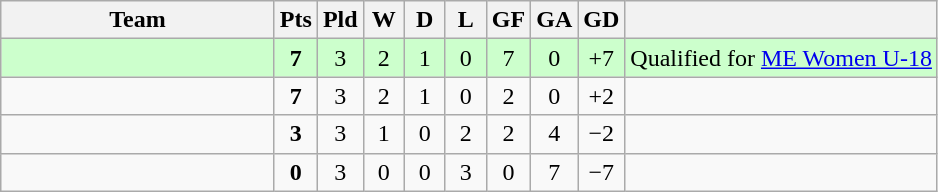<table class="wikitable" style="text-align:center;">
<tr>
<th width=175>Team</th>
<th width=20 abbr="Points">Pts</th>
<th width=20 abbr="Played">Pld</th>
<th width=20 abbr="Won">W</th>
<th width=20 abbr="Drawn">D</th>
<th width=20 abbr="Lost">L</th>
<th width=20 abbr="Goals for">GF</th>
<th width=20 abbr="Goals against">GA</th>
<th width=20 abbr="Goal difference">GD</th>
<th></th>
</tr>
<tr bgcolor="#ccffcc">
<td style="text-align:left;"></td>
<td><strong>7</strong></td>
<td>3</td>
<td>2</td>
<td>1</td>
<td>0</td>
<td>7</td>
<td>0</td>
<td>+7</td>
<td>Qualified for <a href='#'>ME Women U-18</a></td>
</tr>
<tr>
<td style="text-align:left;"></td>
<td><strong>7</strong></td>
<td>3</td>
<td>2</td>
<td>1</td>
<td>0</td>
<td>2</td>
<td>0</td>
<td>+2</td>
<td></td>
</tr>
<tr>
<td style="text-align:left;"></td>
<td><strong>3</strong></td>
<td>3</td>
<td>1</td>
<td>0</td>
<td>2</td>
<td>2</td>
<td>4</td>
<td>−2</td>
<td></td>
</tr>
<tr>
<td style="text-align:left;"></td>
<td><strong>0</strong></td>
<td>3</td>
<td>0</td>
<td>0</td>
<td>3</td>
<td>0</td>
<td>7</td>
<td>−7</td>
<td></td>
</tr>
</table>
